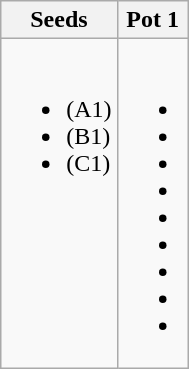<table class="wikitable">
<tr>
<th>Seeds</th>
<th>Pot 1</th>
</tr>
<tr>
<td valign=top><br><ul><li> (A1)</li><li> (B1)</li><li> (C1)</li></ul></td>
<td valign=top><br><ul><li></li><li></li><li></li><li></li><li></li><li></li><li></li><li></li><li></li></ul></td>
</tr>
</table>
